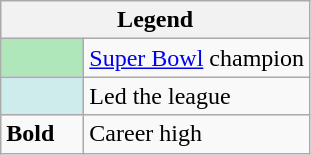<table class="wikitable">
<tr>
<th colspan="2">Legend</th>
</tr>
<tr>
<td style="background:#afe6ba; width:3em;"></td>
<td><a href='#'>Super Bowl</a> champion</td>
</tr>
<tr>
<td style="background:#cfecec; width:3em;"></td>
<td>Led the league</td>
</tr>
<tr>
<td><strong>Bold</strong></td>
<td>Career high</td>
</tr>
</table>
